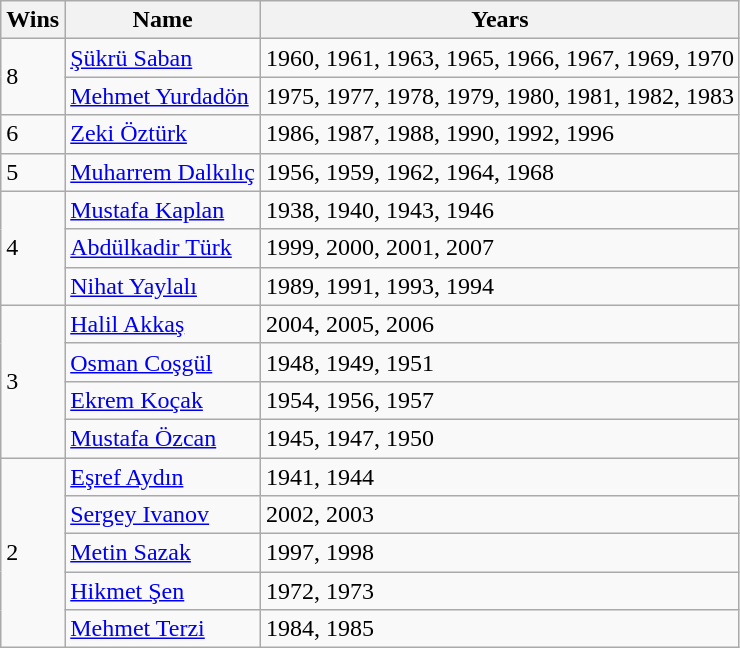<table class="wikitable">
<tr>
<th>Wins</th>
<th>Name</th>
<th>Years</th>
</tr>
<tr>
<td rowspan=2>8</td>
<td><a href='#'>Şükrü Saban</a></td>
<td>1960, 1961, 1963, 1965, 1966, 1967, 1969, 1970</td>
</tr>
<tr>
<td><a href='#'>Mehmet Yurdadön</a></td>
<td>1975, 1977, 1978, 1979, 1980, 1981, 1982, 1983</td>
</tr>
<tr>
<td>6</td>
<td><a href='#'>Zeki Öztürk</a></td>
<td>1986, 1987, 1988, 1990, 1992, 1996</td>
</tr>
<tr>
<td>5</td>
<td><a href='#'>Muharrem Dalkılıç</a></td>
<td>1956, 1959, 1962, 1964, 1968</td>
</tr>
<tr>
<td rowspan=3>4</td>
<td><a href='#'>Mustafa Kaplan</a></td>
<td>1938, 1940, 1943, 1946</td>
</tr>
<tr>
<td><a href='#'>Abdülkadir Türk</a></td>
<td>1999, 2000, 2001, 2007</td>
</tr>
<tr>
<td><a href='#'>Nihat Yaylalı</a></td>
<td>1989, 1991, 1993, 1994</td>
</tr>
<tr>
<td rowspan=4>3</td>
<td><a href='#'>Halil Akkaş</a></td>
<td>2004, 2005, 2006</td>
</tr>
<tr>
<td><a href='#'>Osman Coşgül</a></td>
<td>1948, 1949, 1951</td>
</tr>
<tr>
<td><a href='#'>Ekrem Koçak</a></td>
<td>1954, 1956, 1957</td>
</tr>
<tr>
<td><a href='#'>Mustafa Özcan</a></td>
<td>1945, 1947, 1950</td>
</tr>
<tr>
<td rowspan=5>2</td>
<td><a href='#'>Eşref Aydın</a></td>
<td>1941, 1944</td>
</tr>
<tr>
<td><a href='#'>Sergey Ivanov</a></td>
<td>2002, 2003</td>
</tr>
<tr>
<td><a href='#'>Metin Sazak</a></td>
<td>1997, 1998</td>
</tr>
<tr>
<td><a href='#'>Hikmet Şen</a></td>
<td>1972, 1973</td>
</tr>
<tr>
<td><a href='#'>Mehmet Terzi</a></td>
<td>1984, 1985</td>
</tr>
</table>
